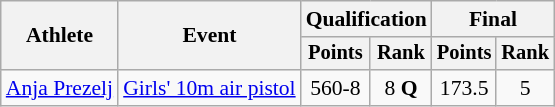<table class="wikitable" style="text-align:center;font-size:90%">
<tr>
<th rowspan=2>Athlete</th>
<th rowspan=2>Event</th>
<th colspan=2>Qualification</th>
<th colspan=2>Final</th>
</tr>
<tr style="font-size:95%">
<th>Points</th>
<th>Rank</th>
<th>Points</th>
<th>Rank</th>
</tr>
<tr>
<td align=left><a href='#'>Anja Prezelj</a></td>
<td align=left><a href='#'>Girls' 10m air pistol</a></td>
<td>560-8</td>
<td>8 <strong>Q</strong></td>
<td>173.5</td>
<td>5</td>
</tr>
</table>
